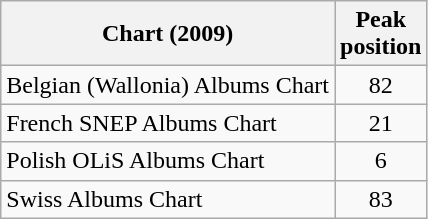<table class="wikitable sortable">
<tr>
<th>Chart (2009)</th>
<th>Peak<br>position</th>
</tr>
<tr>
<td>Belgian (Wallonia) Albums Chart</td>
<td align="center">82</td>
</tr>
<tr>
<td>French SNEP Albums Chart</td>
<td align="center">21</td>
</tr>
<tr>
<td>Polish OLiS Albums Chart</td>
<td align="center">6</td>
</tr>
<tr>
<td>Swiss Albums Chart</td>
<td align="center">83</td>
</tr>
</table>
